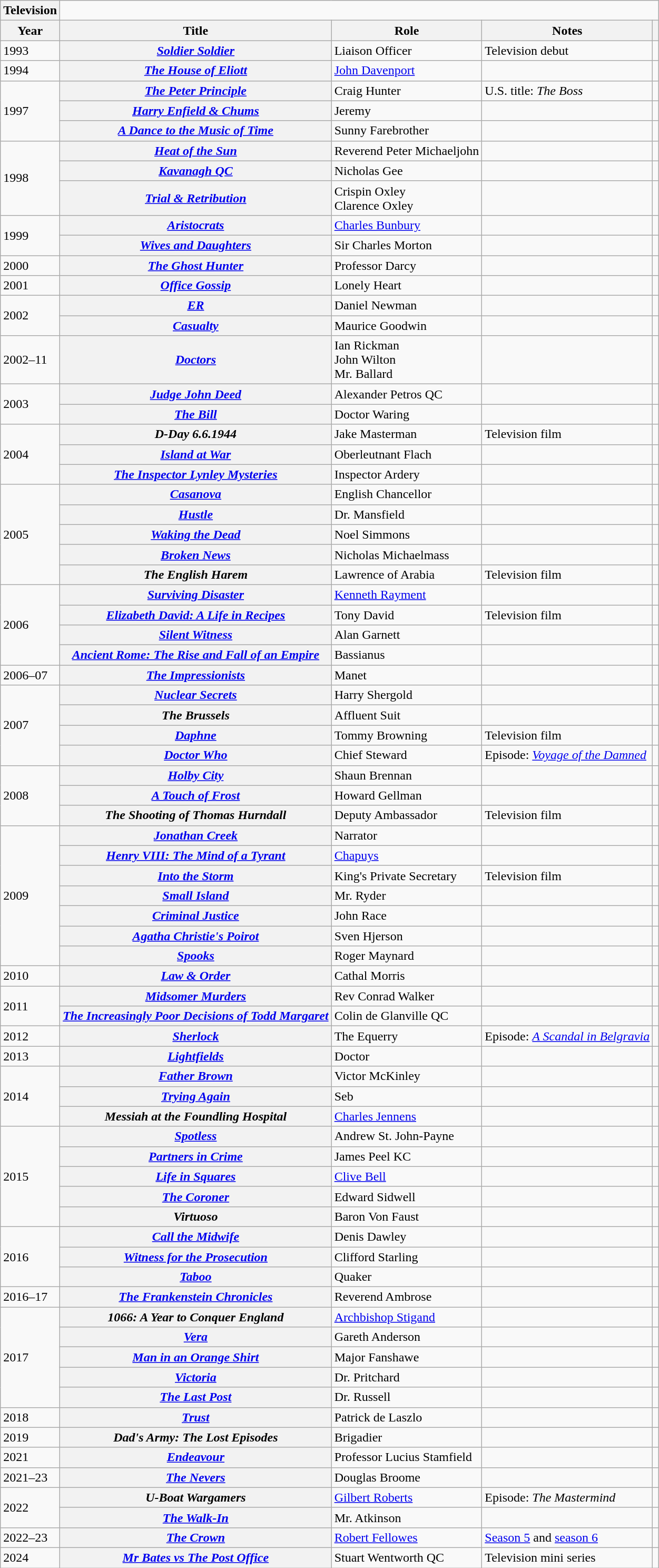<table class="wikitable plainrowheaders sortable mw-collapsible mw-collapsed">
<tr>
<th>Television</th>
</tr>
<tr>
<th scope="col">Year</th>
<th scope="col">Title</th>
<th scope="col">Role</th>
<th scope="col">Notes</th>
<th scope="col" class="unsortable"></th>
</tr>
<tr>
<td>1993</td>
<th scope="row"><em><a href='#'>Soldier Soldier</a></em></th>
<td>Liaison Officer</td>
<td>Television debut</td>
<td></td>
</tr>
<tr>
<td>1994</td>
<th scope="row"><em><a href='#'>The House of Eliott</a></em></th>
<td><a href='#'>John Davenport</a></td>
<td></td>
<td></td>
</tr>
<tr>
<td rowspan=3>1997</td>
<th scope="row"><em><a href='#'>The Peter Principle</a></em></th>
<td>Craig Hunter</td>
<td>U.S. title: <em>The Boss</em></td>
<td></td>
</tr>
<tr>
<th scope="row"><em><a href='#'>Harry Enfield & Chums</a></em></th>
<td>Jeremy</td>
<td></td>
<td></td>
</tr>
<tr>
<th scope="row"><em><a href='#'>A Dance to the Music of Time</a></em></th>
<td>Sunny Farebrother</td>
<td></td>
<td></td>
</tr>
<tr>
<td rowspan=3>1998</td>
<th scope="row"><em><a href='#'>Heat of the Sun</a></em></th>
<td>Reverend Peter Michaeljohn</td>
<td></td>
<td></td>
</tr>
<tr>
<th scope="row"><em><a href='#'>Kavanagh QC</a></em></th>
<td>Nicholas Gee</td>
<td></td>
<td></td>
</tr>
<tr>
<th scope="row"><em><a href='#'>Trial & Retribution</a></em></th>
<td>Crispin Oxley<br>Clarence Oxley</td>
<td></td>
<td></td>
</tr>
<tr>
<td rowspan=2>1999</td>
<th scope="row"><em><a href='#'>Aristocrats</a></em></th>
<td><a href='#'>Charles Bunbury</a></td>
<td></td>
<td></td>
</tr>
<tr>
<th scope="row"><em><a href='#'>Wives and Daughters</a></em></th>
<td>Sir Charles Morton</td>
<td></td>
<td></td>
</tr>
<tr>
<td>2000</td>
<th scope="row"><em><a href='#'>The Ghost Hunter</a></em></th>
<td>Professor Darcy</td>
<td></td>
<td></td>
</tr>
<tr>
<td>2001</td>
<th scope="row"><em><a href='#'>Office Gossip</a></em></th>
<td>Lonely Heart</td>
<td></td>
<td></td>
</tr>
<tr>
<td rowspan=2>2002</td>
<th scope="row"><em><a href='#'>ER</a></em></th>
<td>Daniel Newman</td>
<td></td>
<td></td>
</tr>
<tr>
<th scope="row"><em><a href='#'>Casualty</a></em></th>
<td>Maurice Goodwin</td>
<td></td>
<td></td>
</tr>
<tr>
<td>2002–11</td>
<th scope="row"><em><a href='#'>Doctors</a></em></th>
<td>Ian Rickman<br>John Wilton<br>Mr. Ballard</td>
<td></td>
<td></td>
</tr>
<tr>
<td rowspan=2>2003</td>
<th scope="row"><em><a href='#'>Judge John Deed</a></em></th>
<td>Alexander Petros QC</td>
<td></td>
<td></td>
</tr>
<tr>
<th scope="row"><em><a href='#'>The Bill</a></em></th>
<td>Doctor Waring</td>
<td></td>
<td></td>
</tr>
<tr>
<td rowspan=3>2004</td>
<th scope="row"><em>D-Day 6.6.1944</em></th>
<td>Jake Masterman</td>
<td>Television film</td>
<td></td>
</tr>
<tr>
<th scope="row"><em><a href='#'>Island at War</a></em></th>
<td>Oberleutnant Flach</td>
<td></td>
<td></td>
</tr>
<tr>
<th scope="row"><em><a href='#'>The Inspector Lynley Mysteries</a></em></th>
<td>Inspector Ardery</td>
<td></td>
<td></td>
</tr>
<tr>
<td rowspan=5>2005</td>
<th scope="row"><em><a href='#'>Casanova</a></em></th>
<td>English Chancellor</td>
<td></td>
<td></td>
</tr>
<tr>
<th scope="row"><em><a href='#'>Hustle</a></em></th>
<td>Dr. Mansfield</td>
<td></td>
<td></td>
</tr>
<tr>
<th scope="row"><em><a href='#'>Waking the Dead</a></em></th>
<td>Noel Simmons</td>
<td></td>
<td></td>
</tr>
<tr>
<th scope="row"><em><a href='#'>Broken News</a></em></th>
<td>Nicholas Michaelmass</td>
<td></td>
<td></td>
</tr>
<tr>
<th scope="row"><em>The English Harem</em></th>
<td>Lawrence of Arabia</td>
<td>Television film</td>
<td></td>
</tr>
<tr>
<td rowspan=4>2006</td>
<th scope="row"><em><a href='#'>Surviving Disaster</a></em></th>
<td><a href='#'>Kenneth Rayment</a></td>
<td></td>
<td></td>
</tr>
<tr>
<th scope="row"><em><a href='#'>Elizabeth David: A Life in Recipes</a></em></th>
<td>Tony David</td>
<td>Television film</td>
<td></td>
</tr>
<tr>
<th scope="row"><em><a href='#'>Silent Witness</a></em></th>
<td>Alan Garnett</td>
<td></td>
<td></td>
</tr>
<tr>
<th scope="row"><em><a href='#'>Ancient Rome: The Rise and Fall of an Empire</a></em></th>
<td>Bassianus</td>
<td></td>
<td></td>
</tr>
<tr>
<td>2006–07</td>
<th scope="row"><em><a href='#'>The Impressionists</a></em></th>
<td>Manet</td>
<td></td>
<td></td>
</tr>
<tr>
<td rowspan=4>2007</td>
<th scope="row"><em><a href='#'>Nuclear Secrets</a></em></th>
<td>Harry Shergold</td>
<td></td>
<td></td>
</tr>
<tr>
<th scope="row"><em>The Brussels</em></th>
<td>Affluent Suit</td>
<td></td>
<td></td>
</tr>
<tr>
<th scope="row"><em><a href='#'>Daphne</a></em></th>
<td>Tommy Browning</td>
<td>Television film</td>
<td></td>
</tr>
<tr>
<th scope="row"><em><a href='#'>Doctor Who</a></em></th>
<td>Chief Steward</td>
<td>Episode: <em><a href='#'>Voyage of the Damned</a></em></td>
<td></td>
</tr>
<tr>
<td rowspan=3>2008</td>
<th scope="row"><em><a href='#'>Holby City</a></em></th>
<td>Shaun Brennan</td>
<td></td>
<td></td>
</tr>
<tr>
<th scope="row"><em><a href='#'>A Touch of Frost</a></em></th>
<td>Howard Gellman</td>
<td></td>
<td></td>
</tr>
<tr>
<th scope="row"><em>The Shooting of Thomas Hurndall</em></th>
<td>Deputy Ambassador</td>
<td>Television film</td>
<td></td>
</tr>
<tr>
<td rowspan=7>2009</td>
<th scope="row"><em><a href='#'>Jonathan Creek</a></em></th>
<td>Narrator</td>
<td></td>
<td></td>
</tr>
<tr>
<th scope="row"><em><a href='#'>Henry VIII: The Mind of a Tyrant</a></em></th>
<td><a href='#'>Chapuys</a></td>
<td></td>
<td></td>
</tr>
<tr>
<th scope="row"><em><a href='#'>Into the Storm</a></em></th>
<td>King's Private Secretary</td>
<td>Television film</td>
<td></td>
</tr>
<tr>
<th scope="row"><em><a href='#'>Small Island</a></em></th>
<td>Mr. Ryder</td>
<td></td>
<td></td>
</tr>
<tr>
<th scope="row"><em><a href='#'>Criminal Justice</a></em></th>
<td>John Race</td>
<td></td>
<td></td>
</tr>
<tr>
<th scope="row"><em><a href='#'>Agatha Christie's Poirot</a></em></th>
<td>Sven Hjerson</td>
<td></td>
<td></td>
</tr>
<tr>
<th scope="row"><em><a href='#'>Spooks</a></em></th>
<td>Roger Maynard</td>
<td></td>
<td></td>
</tr>
<tr>
<td>2010</td>
<th scope="row"><em><a href='#'>Law & Order</a></em></th>
<td>Cathal Morris</td>
<td></td>
<td></td>
</tr>
<tr>
<td rowspan=2>2011</td>
<th scope="row"><em><a href='#'>Midsomer Murders</a></em></th>
<td>Rev Conrad Walker</td>
<td></td>
<td></td>
</tr>
<tr>
<th scope="row"><em><a href='#'>The Increasingly Poor Decisions of Todd Margaret</a></em></th>
<td>Colin de Glanville QC</td>
<td></td>
<td></td>
</tr>
<tr>
<td>2012</td>
<th scope="row"><em><a href='#'>Sherlock</a></em></th>
<td>The Equerry</td>
<td>Episode: <em><a href='#'>A Scandal in Belgravia</a></em></td>
<td></td>
</tr>
<tr>
<td>2013</td>
<th scope="row"><em><a href='#'>Lightfields</a></em></th>
<td>Doctor</td>
<td></td>
<td></td>
</tr>
<tr>
<td rowspan=3>2014</td>
<th scope="row"><em><a href='#'>Father Brown</a></em></th>
<td>Victor McKinley</td>
<td></td>
<td></td>
</tr>
<tr>
<th scope="row"><em><a href='#'>Trying Again</a></em></th>
<td>Seb</td>
<td></td>
<td></td>
</tr>
<tr>
<th scope="row"><em>Messiah at the Foundling Hospital</em></th>
<td><a href='#'>Charles Jennens</a></td>
<td></td>
<td></td>
</tr>
<tr>
<td rowspan=5>2015</td>
<th scope="row"><em><a href='#'>Spotless</a></em></th>
<td>Andrew St. John-Payne</td>
<td></td>
<td></td>
</tr>
<tr>
<th scope="row"><em><a href='#'>Partners in Crime</a></em></th>
<td>James Peel KC</td>
<td></td>
<td></td>
</tr>
<tr>
<th scope="row"><em><a href='#'>Life in Squares</a></em></th>
<td><a href='#'>Clive Bell</a></td>
<td></td>
<td></td>
</tr>
<tr>
<th scope="row"><em><a href='#'>The Coroner</a></em></th>
<td>Edward Sidwell</td>
<td></td>
<td></td>
</tr>
<tr>
<th scope="row"><em>Virtuoso</em></th>
<td>Baron Von Faust</td>
<td></td>
<td></td>
</tr>
<tr>
<td rowspan=3>2016</td>
<th scope="row"><em><a href='#'>Call the Midwife</a></em></th>
<td>Denis Dawley</td>
<td></td>
<td></td>
</tr>
<tr>
<th scope="row"><em><a href='#'>Witness for the Prosecution</a></em></th>
<td>Clifford Starling</td>
<td></td>
<td></td>
</tr>
<tr>
<th scope="row"><em><a href='#'>Taboo</a></em></th>
<td>Quaker</td>
<td></td>
<td></td>
</tr>
<tr>
<td>2016–17</td>
<th scope="row"><em><a href='#'>The Frankenstein Chronicles</a></em></th>
<td>Reverend Ambrose</td>
<td></td>
<td></td>
</tr>
<tr>
<td rowspan=5>2017</td>
<th scope="row"><em>1066: A Year to Conquer England</em></th>
<td><a href='#'>Archbishop Stigand</a></td>
<td></td>
<td></td>
</tr>
<tr>
<th scope="row"><em><a href='#'>Vera</a></em></th>
<td>Gareth Anderson</td>
<td></td>
<td></td>
</tr>
<tr>
<th scope="row"><em><a href='#'>Man in an Orange Shirt</a></em></th>
<td>Major Fanshawe</td>
<td></td>
<td></td>
</tr>
<tr>
<th scope="row"><em><a href='#'>Victoria</a></em></th>
<td>Dr. Pritchard</td>
<td></td>
<td></td>
</tr>
<tr>
<th scope="row"><em><a href='#'>The Last Post</a></em></th>
<td>Dr. Russell</td>
<td></td>
<td></td>
</tr>
<tr>
<td>2018</td>
<th scope="row"><em><a href='#'>Trust</a></em></th>
<td>Patrick de Laszlo</td>
<td></td>
<td></td>
</tr>
<tr>
<td>2019</td>
<th scope="row"><em>Dad's Army: The Lost Episodes</em></th>
<td>Brigadier</td>
<td></td>
<td></td>
</tr>
<tr>
<td>2021</td>
<th scope="row"><em><a href='#'>Endeavour</a></em></th>
<td>Professor Lucius Stamfield</td>
<td></td>
<td></td>
</tr>
<tr>
<td>2021–23</td>
<th scope="row"><em><a href='#'>The Nevers</a></em></th>
<td>Douglas Broome</td>
<td></td>
<td></td>
</tr>
<tr>
<td rowspan=2>2022</td>
<th scope="row"><em>U-Boat Wargamers</em></th>
<td><a href='#'>Gilbert Roberts</a></td>
<td>Episode: <em>The Mastermind</em></td>
<td></td>
</tr>
<tr>
<th scope="row"><em><a href='#'>The Walk-In</a></em></th>
<td>Mr. Atkinson</td>
<td></td>
<td></td>
</tr>
<tr>
<td>2022–23</td>
<th scope="row"><em><a href='#'>The Crown</a></em></th>
<td><a href='#'>Robert Fellowes</a></td>
<td><a href='#'>Season 5</a> and <a href='#'>season 6</a></td>
<td></td>
</tr>
<tr>
<td>2024</td>
<th scope="row"><em><a href='#'>Mr Bates vs The Post Office</a></em></th>
<td>Stuart Wentworth QC</td>
<td>Television mini series</td>
<td></td>
</tr>
</table>
